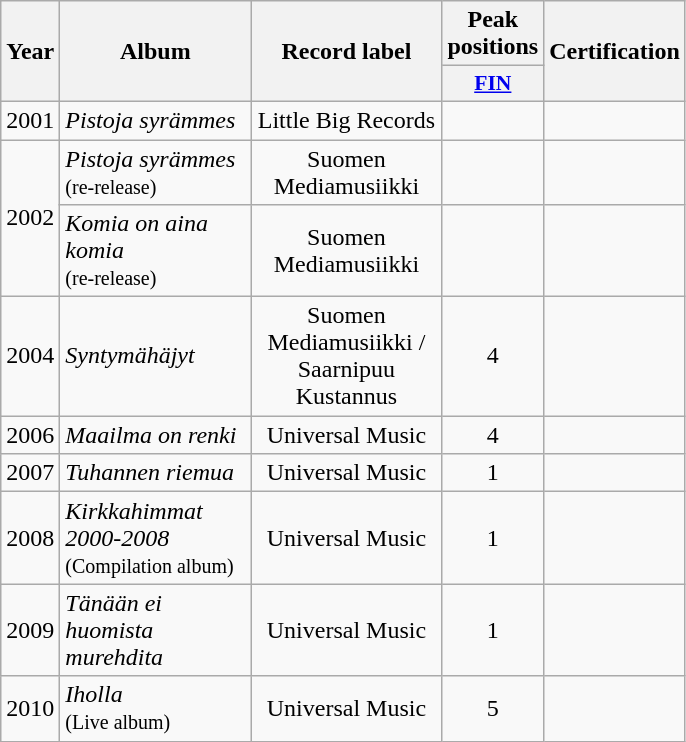<table class="wikitable">
<tr>
<th align="center" rowspan="2" width="10">Year</th>
<th align="center" rowspan="2" width="120">Album</th>
<th align="center" rowspan="2" width="120">Record label</th>
<th align="center" colspan="1" width="20">Peak positions</th>
<th align="center" rowspan="2" width="70">Certification</th>
</tr>
<tr>
<th scope="col" style="width:3em;font-size:90%;"><a href='#'>FIN</a><br></th>
</tr>
<tr>
<td style="text-align:center;">2001</td>
<td><em>Pistoja syrämmes</em></td>
<td style="text-align:center;">Little Big Records</td>
<td style="text-align:center;"></td>
</tr>
<tr>
<td style="text-align:center;" rowspan=2>2002</td>
<td><em>Pistoja syrämmes</em> <small>(re-release)</small></td>
<td style="text-align:center;">Suomen Mediamusiikki</td>
<td style="text-align:center;"></td>
<td style="text-align:center;"></td>
</tr>
<tr>
<td><em>Komia on aina komia</em> <br><small>(re-release)</small></td>
<td style="text-align:center;">Suomen Mediamusiikki</td>
<td style="text-align:center;"></td>
<td style="text-align:center;"></td>
</tr>
<tr>
<td style="text-align:center;">2004</td>
<td><em>Syntymähäjyt</em></td>
<td style="text-align:center;">Suomen Mediamusiikki  /<br> Saarnipuu Kustannus</td>
<td style="text-align:center;">4</td>
<td style="text-align:center;"></td>
</tr>
<tr>
<td style="text-align:center;">2006</td>
<td><em>Maailma on renki</em></td>
<td style="text-align:center;">Universal Music</td>
<td style="text-align:center;">4</td>
<td style="text-align:center;"></td>
</tr>
<tr>
<td style="text-align:center;">2007</td>
<td><em>Tuhannen riemua</em></td>
<td style="text-align:center;">Universal Music</td>
<td style="text-align:center;">1</td>
<td style="text-align:center;"></td>
</tr>
<tr>
<td style="text-align:center;">2008</td>
<td><em>Kirkkahimmat 2000-2008 </em> <br><small>(Compilation album)</small></td>
<td style="text-align:center;">Universal Music</td>
<td style="text-align:center;">1</td>
<td style="text-align:center;"></td>
</tr>
<tr>
<td style="text-align:center;">2009</td>
<td><em>Tänään ei huomista murehdita</em></td>
<td style="text-align:center;">Universal Music</td>
<td style="text-align:center;">1</td>
<td style="text-align:center;"></td>
</tr>
<tr>
<td style="text-align:center;">2010</td>
<td><em>Iholla</em> <br><small>(Live album)</small></td>
<td style="text-align:center;">Universal Music</td>
<td style="text-align:center;">5</td>
<td style="text-align:center;"></td>
</tr>
</table>
